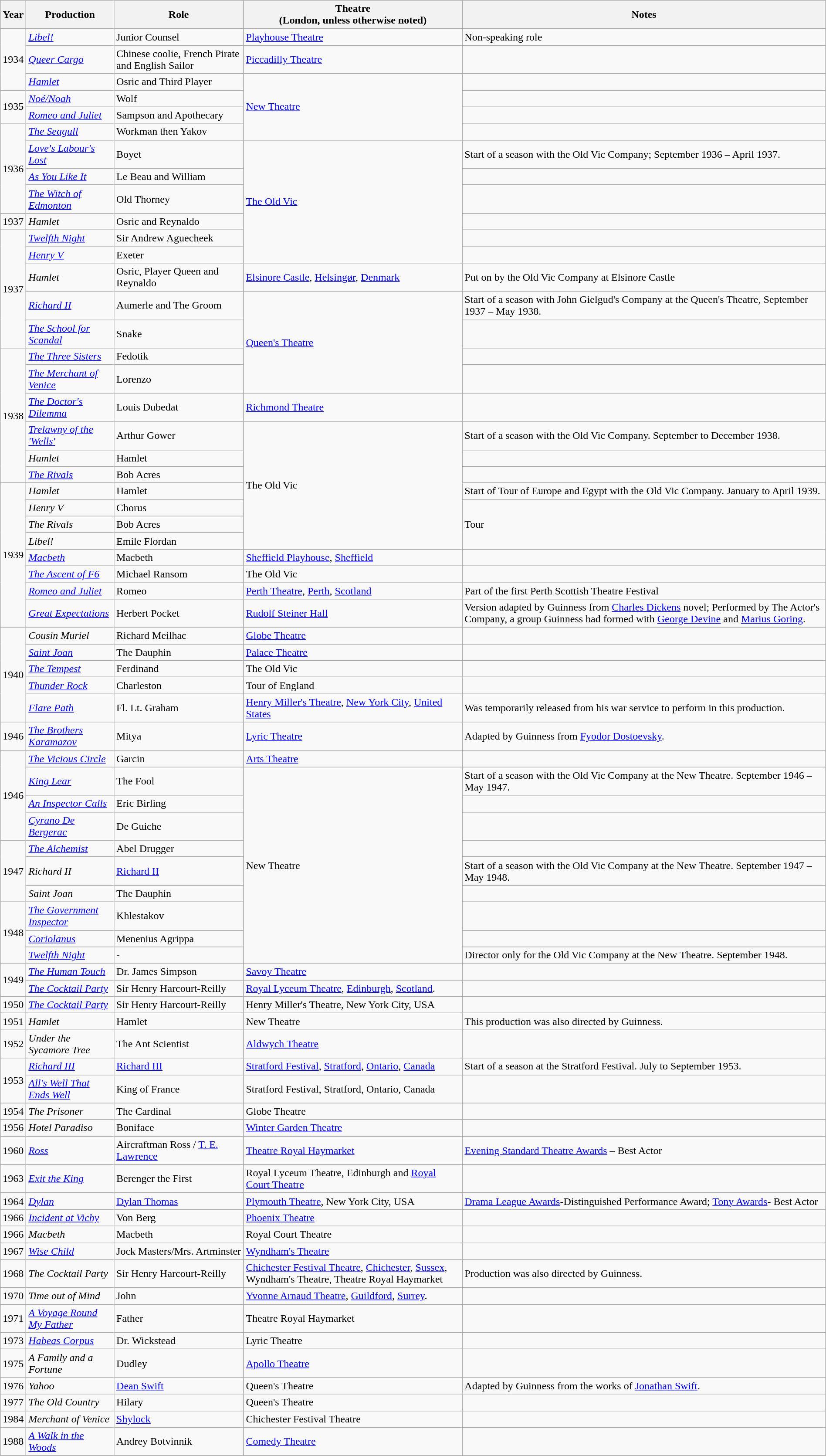<table class="wikitable plainrowheaders sortable" style="margin-right: 0;">
<tr>
<th>Year</th>
<th>Production</th>
<th>Role</th>
<th>Theatre<br>(London, unless otherwise noted)</th>
<th class="unsortable">Notes</th>
</tr>
<tr>
<td rowspan="3">1934</td>
<td><em><a href='#'>Libel!</a></em></td>
<td>Junior Counsel</td>
<td><a href='#'>Playhouse Theatre</a></td>
<td>Non-speaking role</td>
</tr>
<tr>
<td><em><a href='#'>Queer Cargo</a></em></td>
<td>Chinese coolie, French Pirate and English Sailor</td>
<td><a href='#'>Piccadilly Theatre</a></td>
<td></td>
</tr>
<tr>
<td><em><a href='#'>Hamlet</a></em></td>
<td>Osric and Third Player</td>
<td rowspan="4"><a href='#'>New Theatre</a></td>
<td></td>
</tr>
<tr>
<td rowspan="2">1935</td>
<td><em><a href='#'>Noé/Noah</a></em></td>
<td>Wolf</td>
<td></td>
</tr>
<tr>
<td><em><a href='#'>Romeo and Juliet</a></em></td>
<td>Sampson and Apothecary</td>
<td></td>
</tr>
<tr>
<td rowspan="4">1936</td>
<td><em><a href='#'>The Seagull</a></em></td>
<td>Workman then Yakov</td>
<td></td>
</tr>
<tr>
<td><em><a href='#'>Love's Labour's Lost</a></em></td>
<td>Boyet</td>
<td rowspan="6"><a href='#'>The Old Vic</a></td>
<td>Start of a season with the Old Vic Company; September 1936 – April 1937.</td>
</tr>
<tr>
<td><em><a href='#'>As You Like It</a></em></td>
<td>Le Beau and William</td>
<td></td>
</tr>
<tr>
<td><em><a href='#'>The Witch of Edmonton</a></em></td>
<td>Old Thorney</td>
<td></td>
</tr>
<tr>
<td>1937</td>
<td><em>Hamlet</em></td>
<td>Osric and Reynaldo</td>
<td></td>
</tr>
<tr>
<td rowspan="5">1937</td>
<td><em><a href='#'>Twelfth Night</a></em></td>
<td>Sir Andrew Aguecheek</td>
<td></td>
</tr>
<tr>
<td><em><a href='#'>Henry V</a></em></td>
<td>Exeter</td>
<td></td>
</tr>
<tr>
<td><em>Hamlet</em></td>
<td>Osric, Player Queen and Reynaldo</td>
<td><a href='#'>Elsinore Castle</a>, <a href='#'>Helsingør</a>, <a href='#'>Denmark</a></td>
<td>Put on by the Old Vic Company at Elsinore Castle</td>
</tr>
<tr>
<td><em><a href='#'>Richard II</a></em></td>
<td>Aumerle and The Groom</td>
<td rowspan="4"><a href='#'>Queen's Theatre</a></td>
<td>Start of a season with John Gielgud's Company at the Queen's Theatre, September 1937 – May 1938.</td>
</tr>
<tr>
<td><em><a href='#'>The School for Scandal</a></em></td>
<td>Snake</td>
<td></td>
</tr>
<tr>
<td rowspan="6">1938</td>
<td><em><a href='#'>The Three Sisters</a></em></td>
<td>Fedotik</td>
<td></td>
</tr>
<tr>
<td><em><a href='#'>The Merchant of Venice</a></em></td>
<td>Lorenzo</td>
<td></td>
</tr>
<tr>
<td><em><a href='#'>The Doctor's Dilemma</a></em></td>
<td>Louis Dubedat</td>
<td><a href='#'>Richmond Theatre</a></td>
<td></td>
</tr>
<tr>
<td><em><a href='#'>Trelawny of the 'Wells'</a></em></td>
<td>Arthur Gower</td>
<td rowspan="7">The Old Vic</td>
<td>Start of a season with the Old Vic Company. September to December 1938.</td>
</tr>
<tr>
<td><em>Hamlet</em></td>
<td>Hamlet</td>
<td></td>
</tr>
<tr>
<td><em><a href='#'>The Rivals</a></em></td>
<td>Bob Acres</td>
<td></td>
</tr>
<tr>
<td rowspan="8">1939</td>
<td><em>Hamlet</em></td>
<td>Hamlet</td>
<td>Start of Tour of Europe and Egypt with the Old Vic Company. January to April 1939.</td>
</tr>
<tr>
<td><em>Henry V</em></td>
<td>Chorus</td>
<td rowspan="3">Tour</td>
</tr>
<tr>
<td><em>The Rivals</em></td>
<td>Bob Acres</td>
</tr>
<tr>
<td><em>Libel!</em></td>
<td>Emile Flordan</td>
</tr>
<tr>
<td><em><a href='#'>Macbeth</a></em></td>
<td>Macbeth</td>
<td><a href='#'>Sheffield Playhouse</a>, <a href='#'>Sheffield</a></td>
<td></td>
</tr>
<tr>
<td><em><a href='#'>The Ascent of F6</a></em></td>
<td>Michael Ransom</td>
<td>The Old Vic</td>
<td></td>
</tr>
<tr>
<td><em><a href='#'>Romeo and Juliet</a></em></td>
<td>Romeo</td>
<td><a href='#'>Perth Theatre</a>, <a href='#'>Perth</a>, <a href='#'>Scotland</a></td>
<td>Part of the first Perth Scottish Theatre Festival</td>
</tr>
<tr>
<td><em><a href='#'>Great Expectations</a></em></td>
<td>Herbert Pocket</td>
<td><a href='#'>Rudolf Steiner Hall</a></td>
<td>Version adapted by Guinness from <a href='#'>Charles Dickens</a> novel; Performed by The Actor's Company, a group Guinness had formed with <a href='#'>George Devine</a> and <a href='#'>Marius Goring</a>.</td>
</tr>
<tr>
<td rowspan="5">1940</td>
<td><em>Cousin Muriel</em></td>
<td>Richard Meilhac</td>
<td><a href='#'>Globe Theatre</a></td>
<td></td>
</tr>
<tr>
<td><em><a href='#'>Saint Joan</a></em></td>
<td>The Dauphin</td>
<td><a href='#'>Palace Theatre</a></td>
<td></td>
</tr>
<tr>
<td><em><a href='#'>The Tempest</a></em></td>
<td>Ferdinand</td>
<td>The Old Vic</td>
<td></td>
</tr>
<tr>
<td><em><a href='#'>Thunder Rock</a></em></td>
<td>Charleston</td>
<td>Tour of England</td>
<td></td>
</tr>
<tr>
<td><em><a href='#'>Flare Path</a></em></td>
<td>Fl. Lt. Graham</td>
<td><a href='#'>Henry Miller's Theatre</a>, <a href='#'>New York City</a>, <a href='#'>United States</a></td>
<td>Was temporarily released from his war service to perform in this production.</td>
</tr>
<tr>
<td>1946</td>
<td><em><a href='#'>The Brothers Karamazov</a></em></td>
<td>Mitya</td>
<td><a href='#'>Lyric Theatre</a></td>
<td>Adapted by Guinness from <a href='#'>Fyodor Dostoevsky</a>.</td>
</tr>
<tr>
<td rowspan="4">1946</td>
<td><em><a href='#'>The Vicious Circle</a></em></td>
<td>Garcin</td>
<td><a href='#'>Arts Theatre</a></td>
<td></td>
</tr>
<tr>
<td><em><a href='#'>King Lear</a></em></td>
<td>The Fool</td>
<td rowspan="9">New Theatre</td>
<td>Start of a season with the Old Vic Company at the New Theatre. September 1946 – May 1947.</td>
</tr>
<tr>
<td><em><a href='#'>An Inspector Calls</a></em></td>
<td>Eric Birling</td>
<td></td>
</tr>
<tr>
<td><em><a href='#'>Cyrano De Bergerac</a></em></td>
<td>De Guiche</td>
<td></td>
</tr>
<tr>
<td rowspan="3">1947</td>
<td><em><a href='#'>The Alchemist</a></em></td>
<td>Abel Drugger</td>
<td></td>
</tr>
<tr>
<td><em>Richard II</em></td>
<td><a href='#'>Richard II</a></td>
<td>Start of a season with the Old Vic Company at the New Theatre. September 1947 – May 1948.</td>
</tr>
<tr>
<td><em>Saint Joan</em></td>
<td>The Dauphin</td>
<td></td>
</tr>
<tr>
<td rowspan="3">1948</td>
<td><em><a href='#'>The Government Inspector</a></em></td>
<td>Khlestakov</td>
<td></td>
</tr>
<tr>
<td><em><a href='#'>Coriolanus</a></em></td>
<td>Menenius Agrippa</td>
<td></td>
</tr>
<tr>
<td><em><a href='#'>Twelfth Night</a></em></td>
<td>-</td>
<td>Director only for the Old Vic Company at the New Theatre. September 1948.</td>
</tr>
<tr>
<td rowspan="2">1949</td>
<td><em><a href='#'>The Human Touch</a></em></td>
<td>Dr. James Simpson</td>
<td><a href='#'>Savoy Theatre</a></td>
<td></td>
</tr>
<tr>
<td><em><a href='#'>The Cocktail Party</a></em></td>
<td>Sir Henry Harcourt-Reilly</td>
<td><a href='#'>Royal Lyceum Theatre</a>, <a href='#'>Edinburgh</a>, <a href='#'>Scotland</a>.</td>
<td></td>
</tr>
<tr>
<td>1950</td>
<td><em><a href='#'>The Cocktail Party</a></em></td>
<td>Sir Henry Harcourt-Reilly</td>
<td>Henry Miller's Theatre, New York City, USA</td>
<td></td>
</tr>
<tr>
<td>1951</td>
<td><em>Hamlet</em></td>
<td>Hamlet</td>
<td>New Theatre</td>
<td>This production was also directed by Guinness.</td>
</tr>
<tr>
<td>1952</td>
<td><em>Under the Sycamore Tree</em></td>
<td>The Ant Scientist</td>
<td><a href='#'>Aldwych Theatre</a></td>
<td></td>
</tr>
<tr>
<td rowspan="2">1953</td>
<td><em><a href='#'>Richard III</a></em></td>
<td><a href='#'>Richard III</a></td>
<td><a href='#'>Stratford Festival</a>, <a href='#'>Stratford</a>, <a href='#'>Ontario</a>, <a href='#'>Canada</a></td>
<td>Start of a season at the Stratford Festival. July to September 1953.</td>
</tr>
<tr>
<td><em><a href='#'>All's Well That Ends Well</a></em></td>
<td>King of France</td>
<td>Stratford Festival, Stratford, Ontario, Canada</td>
<td></td>
</tr>
<tr>
<td>1954</td>
<td><em>The Prisoner</em></td>
<td>The Cardinal</td>
<td>Globe Theatre</td>
<td></td>
</tr>
<tr>
<td>1956</td>
<td><em>Hotel Paradiso</em></td>
<td>Boniface</td>
<td><a href='#'>Winter Garden Theatre</a></td>
<td></td>
</tr>
<tr>
<td>1960</td>
<td><em><a href='#'>Ross</a></em></td>
<td>Aircraftman Ross / <a href='#'>T. E. Lawrence</a></td>
<td><a href='#'>Theatre Royal Haymarket</a></td>
<td><a href='#'>Evening Standard Theatre Awards</a> – Best Actor</td>
</tr>
<tr>
<td>1963</td>
<td><em><a href='#'>Exit the King</a></em></td>
<td>Berenger the First</td>
<td>Royal Lyceum Theatre, Edinburgh and <a href='#'>Royal Court Theatre</a></td>
<td></td>
</tr>
<tr>
<td>1964</td>
<td><em><a href='#'>Dylan</a></em></td>
<td><a href='#'>Dylan Thomas</a></td>
<td><a href='#'>Plymouth Theatre</a>, New York City, USA</td>
<td><a href='#'>Drama League Awards</a>-Distinguished Performance Award; <a href='#'>Tony Awards</a>- Best Actor</td>
</tr>
<tr>
<td>1966</td>
<td><em><a href='#'>Incident at Vichy</a></em></td>
<td>Von Berg</td>
<td><a href='#'>Phoenix Theatre</a></td>
<td></td>
</tr>
<tr>
<td>1966</td>
<td><em>Macbeth</em></td>
<td>Macbeth</td>
<td>Royal Court Theatre</td>
<td></td>
</tr>
<tr>
<td>1967</td>
<td><em><a href='#'>Wise Child</a></em></td>
<td>Jock Masters/Mrs. Artminster</td>
<td><a href='#'>Wyndham's Theatre</a></td>
<td></td>
</tr>
<tr>
<td>1968</td>
<td><em>The Cocktail Party</em></td>
<td>Sir Henry Harcourt-Reilly</td>
<td><a href='#'>Chichester Festival Theatre</a>, <a href='#'>Chichester</a>, <a href='#'>Sussex</a>, Wyndham's Theatre, Theatre Royal Haymarket</td>
<td>Production was also directed by Guinness.</td>
</tr>
<tr>
<td>1970</td>
<td><em>Time out of Mind</em></td>
<td>John</td>
<td><a href='#'>Yvonne Arnaud Theatre</a>, <a href='#'>Guildford</a>, <a href='#'>Surrey</a>.</td>
<td></td>
</tr>
<tr>
<td>1971</td>
<td><em><a href='#'>A Voyage Round My Father</a></em></td>
<td>Father</td>
<td>Theatre Royal Haymarket</td>
<td></td>
</tr>
<tr>
<td>1973</td>
<td><em><a href='#'>Habeas Corpus</a></em></td>
<td>Dr. Wickstead</td>
<td>Lyric Theatre</td>
<td></td>
</tr>
<tr>
<td>1975</td>
<td><em>A Family and a Fortune</em></td>
<td>Dudley</td>
<td><a href='#'>Apollo Theatre</a></td>
<td></td>
</tr>
<tr>
<td>1976</td>
<td><em>Yahoo</em></td>
<td><a href='#'>Dean Swift</a></td>
<td>Queen's Theatre</td>
<td>Adapted by Guinness from the works of <a href='#'>Jonathan Swift</a>.</td>
</tr>
<tr>
<td>1977</td>
<td><em>The Old Country</em></td>
<td>Hilary</td>
<td>Queen's Theatre</td>
<td></td>
</tr>
<tr>
<td>1984</td>
<td><em>Merchant of Venice</em></td>
<td><a href='#'>Shylock</a></td>
<td>Chichester Festival Theatre</td>
<td></td>
</tr>
<tr>
<td>1988</td>
<td><em><a href='#'>A Walk in the Woods</a></em></td>
<td>Andrey Botvinnik</td>
<td><a href='#'>Comedy Theatre</a></td>
<td></td>
</tr>
</table>
